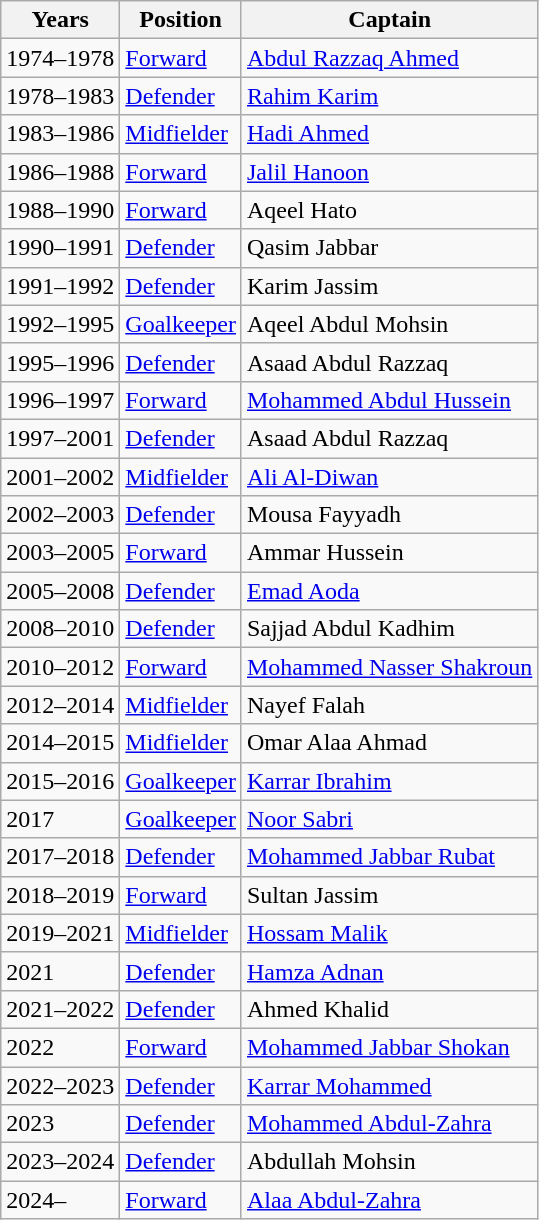<table class="wikitable">
<tr>
<th>Years</th>
<th>Position</th>
<th>Captain</th>
</tr>
<tr>
<td>1974–1978</td>
<td><a href='#'>Forward</a></td>
<td> <a href='#'>Abdul Razzaq Ahmed</a></td>
</tr>
<tr>
<td>1978–1983</td>
<td><a href='#'>Defender</a></td>
<td> <a href='#'>Rahim Karim</a></td>
</tr>
<tr>
<td>1983–1986</td>
<td><a href='#'>Midfielder</a></td>
<td> <a href='#'>Hadi Ahmed</a></td>
</tr>
<tr>
<td>1986–1988</td>
<td><a href='#'>Forward</a></td>
<td> <a href='#'>Jalil Hanoon</a></td>
</tr>
<tr>
<td>1988–1990</td>
<td><a href='#'>Forward</a></td>
<td> Aqeel Hato</td>
</tr>
<tr>
<td>1990–1991</td>
<td><a href='#'>Defender</a></td>
<td> Qasim Jabbar</td>
</tr>
<tr>
<td>1991–1992</td>
<td><a href='#'>Defender</a></td>
<td> Karim Jassim</td>
</tr>
<tr>
<td>1992–1995</td>
<td><a href='#'>Goalkeeper</a></td>
<td> Aqeel Abdul Mohsin</td>
</tr>
<tr>
<td>1995–1996</td>
<td><a href='#'>Defender</a></td>
<td> Asaad Abdul Razzaq</td>
</tr>
<tr>
<td>1996–1997</td>
<td><a href='#'>Forward</a></td>
<td> <a href='#'>Mohammed Abdul Hussein</a></td>
</tr>
<tr>
<td>1997–2001</td>
<td><a href='#'>Defender</a></td>
<td> Asaad Abdul Razzaq</td>
</tr>
<tr>
<td>2001–2002</td>
<td><a href='#'>Midfielder</a></td>
<td> <a href='#'>Ali Al-Diwan</a></td>
</tr>
<tr>
<td>2002–2003</td>
<td><a href='#'>Defender</a></td>
<td> Mousa Fayyadh</td>
</tr>
<tr>
<td>2003–2005</td>
<td><a href='#'>Forward</a></td>
<td> Ammar Hussein</td>
</tr>
<tr>
<td>2005–2008</td>
<td><a href='#'>Defender</a></td>
<td> <a href='#'>Emad Aoda</a></td>
</tr>
<tr>
<td>2008–2010</td>
<td><a href='#'>Defender</a></td>
<td> Sajjad Abdul Kadhim</td>
</tr>
<tr>
<td>2010–2012</td>
<td><a href='#'>Forward</a></td>
<td> <a href='#'>Mohammed Nasser Shakroun</a></td>
</tr>
<tr>
<td>2012–2014</td>
<td><a href='#'>Midfielder</a></td>
<td> Nayef Falah</td>
</tr>
<tr>
<td>2014–2015</td>
<td><a href='#'>Midfielder</a></td>
<td> Omar Alaa Ahmad</td>
</tr>
<tr>
<td>2015–2016</td>
<td><a href='#'>Goalkeeper</a></td>
<td> <a href='#'>Karrar Ibrahim</a></td>
</tr>
<tr>
<td>2017</td>
<td><a href='#'>Goalkeeper</a></td>
<td> <a href='#'>Noor Sabri</a></td>
</tr>
<tr>
<td>2017–2018</td>
<td><a href='#'>Defender</a></td>
<td> <a href='#'>Mohammed Jabbar Rubat</a></td>
</tr>
<tr>
<td>2018–2019</td>
<td><a href='#'>Forward</a></td>
<td> Sultan Jassim</td>
</tr>
<tr>
<td>2019–2021</td>
<td><a href='#'>Midfielder</a></td>
<td> <a href='#'>Hossam Malik</a></td>
</tr>
<tr>
<td>2021</td>
<td><a href='#'>Defender</a></td>
<td> <a href='#'>Hamza Adnan</a></td>
</tr>
<tr>
<td>2021–2022</td>
<td><a href='#'>Defender</a></td>
<td> Ahmed Khalid</td>
</tr>
<tr>
<td>2022</td>
<td><a href='#'>Forward</a></td>
<td> <a href='#'>Mohammed Jabbar Shokan</a></td>
</tr>
<tr>
<td>2022–2023</td>
<td><a href='#'>Defender</a></td>
<td> <a href='#'>Karrar Mohammed</a></td>
</tr>
<tr>
<td>2023</td>
<td><a href='#'>Defender</a></td>
<td> <a href='#'>Mohammed Abdul-Zahra</a></td>
</tr>
<tr>
<td>2023–2024</td>
<td><a href='#'>Defender</a></td>
<td> Abdullah Mohsin</td>
</tr>
<tr>
<td>2024–</td>
<td><a href='#'>Forward</a></td>
<td> <a href='#'>Alaa Abdul-Zahra</a></td>
</tr>
</table>
